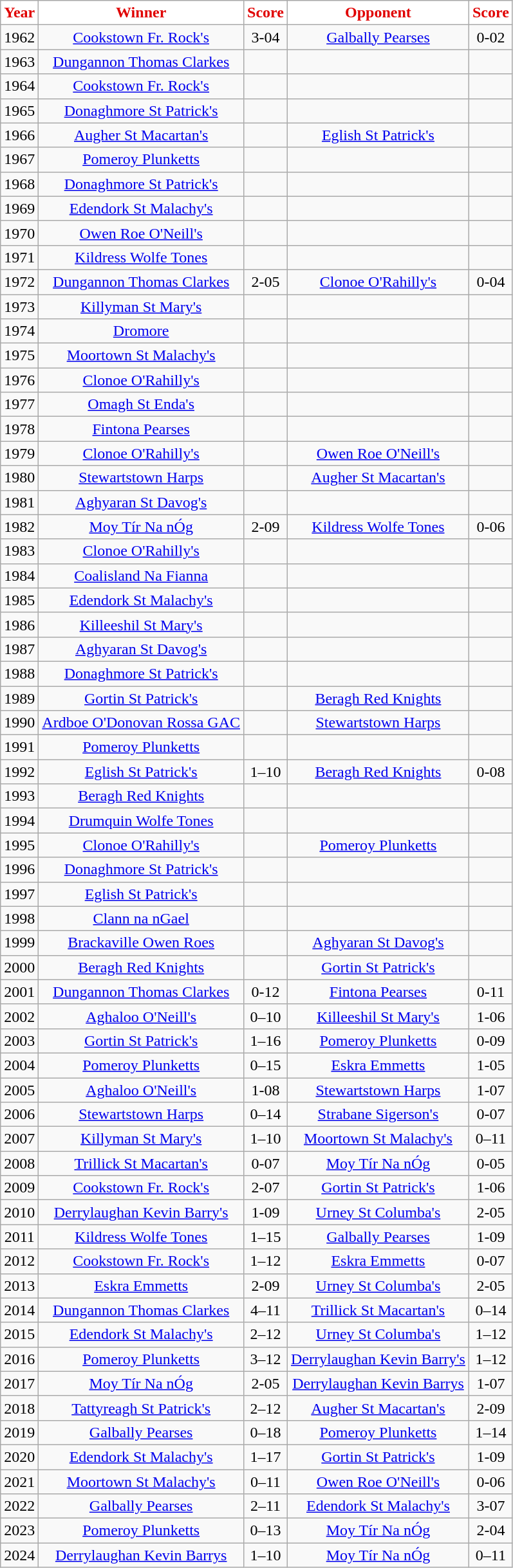<table class="wikitable" style="text-align:center;">
<tr>
<th style="background:white;color:#E00000">Year</th>
<th style="background:white;color:#E00000">Winner</th>
<th style="background:white;color:#E00000">Score</th>
<th style="background:white;color:#E00000">Opponent</th>
<th style="background:white;color:#E00000">Score</th>
</tr>
<tr>
<td>1962</td>
<td><a href='#'>Cookstown Fr. Rock's</a></td>
<td>3-04</td>
<td><a href='#'>Galbally Pearses</a></td>
<td>0-02</td>
</tr>
<tr>
<td>1963</td>
<td><a href='#'>Dungannon Thomas Clarkes</a></td>
<td></td>
<td></td>
<td></td>
</tr>
<tr>
<td>1964</td>
<td><a href='#'>Cookstown Fr. Rock's</a></td>
<td></td>
<td></td>
<td></td>
</tr>
<tr>
<td>1965</td>
<td><a href='#'>Donaghmore St Patrick's</a></td>
<td></td>
<td></td>
<td></td>
</tr>
<tr>
<td>1966</td>
<td><a href='#'>Augher St Macartan's</a></td>
<td></td>
<td><a href='#'>Eglish St Patrick's</a></td>
<td></td>
</tr>
<tr>
<td>1967</td>
<td><a href='#'>Pomeroy Plunketts</a></td>
<td></td>
<td></td>
<td></td>
</tr>
<tr>
<td>1968</td>
<td><a href='#'>Donaghmore St Patrick's</a></td>
<td></td>
<td></td>
<td></td>
</tr>
<tr>
<td>1969</td>
<td><a href='#'>Edendork St Malachy's</a></td>
<td></td>
<td></td>
<td></td>
</tr>
<tr>
<td>1970</td>
<td><a href='#'>Owen Roe O'Neill's</a></td>
<td></td>
<td></td>
<td></td>
</tr>
<tr>
<td>1971</td>
<td><a href='#'>Kildress Wolfe Tones</a></td>
<td></td>
<td></td>
<td></td>
</tr>
<tr>
<td>1972</td>
<td><a href='#'>Dungannon Thomas Clarkes</a></td>
<td>2-05</td>
<td><a href='#'>Clonoe O'Rahilly's</a></td>
<td>0-04</td>
</tr>
<tr>
<td>1973</td>
<td><a href='#'>Killyman St Mary's</a></td>
<td></td>
<td></td>
<td></td>
</tr>
<tr>
<td>1974</td>
<td><a href='#'>Dromore</a></td>
<td></td>
<td></td>
<td></td>
</tr>
<tr>
<td>1975</td>
<td><a href='#'>Moortown St Malachy's</a></td>
<td></td>
<td></td>
<td></td>
</tr>
<tr>
<td>1976</td>
<td><a href='#'>Clonoe O'Rahilly's</a></td>
<td></td>
<td></td>
<td></td>
</tr>
<tr>
<td>1977</td>
<td><a href='#'>Omagh St Enda's</a></td>
<td></td>
<td></td>
<td></td>
</tr>
<tr>
<td>1978</td>
<td><a href='#'>Fintona Pearses</a></td>
<td></td>
<td></td>
<td></td>
</tr>
<tr>
<td>1979</td>
<td><a href='#'>Clonoe O'Rahilly's</a></td>
<td></td>
<td><a href='#'>Owen Roe O'Neill's</a></td>
<td></td>
</tr>
<tr>
<td>1980</td>
<td><a href='#'>Stewartstown Harps</a></td>
<td></td>
<td><a href='#'>Augher St Macartan's</a></td>
<td></td>
</tr>
<tr>
<td>1981</td>
<td><a href='#'>Aghyaran St Davog's</a></td>
<td></td>
<td></td>
<td></td>
</tr>
<tr>
<td>1982</td>
<td><a href='#'>Moy Tír Na nÓg</a></td>
<td>2-09</td>
<td><a href='#'>Kildress Wolfe Tones</a></td>
<td>0-06</td>
</tr>
<tr>
<td>1983</td>
<td><a href='#'>Clonoe O'Rahilly's</a></td>
<td></td>
<td></td>
<td></td>
</tr>
<tr>
<td>1984</td>
<td><a href='#'>Coalisland Na Fianna</a></td>
<td></td>
<td></td>
<td></td>
</tr>
<tr>
<td>1985</td>
<td><a href='#'>Edendork St Malachy's</a></td>
<td></td>
<td></td>
<td></td>
</tr>
<tr>
<td>1986</td>
<td><a href='#'>Killeeshil St Mary's</a></td>
<td></td>
<td></td>
<td></td>
</tr>
<tr>
<td>1987</td>
<td><a href='#'>Aghyaran St Davog's</a></td>
<td></td>
<td></td>
<td></td>
</tr>
<tr>
<td>1988</td>
<td><a href='#'>Donaghmore St Patrick's</a></td>
<td></td>
<td></td>
<td></td>
</tr>
<tr>
<td>1989</td>
<td><a href='#'>Gortin St Patrick's</a></td>
<td></td>
<td><a href='#'>Beragh Red Knights</a></td>
<td></td>
</tr>
<tr>
<td>1990</td>
<td><a href='#'>Ardboe O'Donovan Rossa GAC</a></td>
<td></td>
<td><a href='#'>Stewartstown Harps</a></td>
<td></td>
</tr>
<tr>
<td>1991</td>
<td><a href='#'>Pomeroy Plunketts</a></td>
<td></td>
<td></td>
<td></td>
</tr>
<tr>
<td>1992</td>
<td><a href='#'>Eglish St Patrick's</a></td>
<td>1–10</td>
<td><a href='#'>Beragh Red Knights</a></td>
<td>0-08</td>
</tr>
<tr>
<td>1993</td>
<td><a href='#'>Beragh Red Knights</a></td>
<td></td>
<td></td>
<td></td>
</tr>
<tr>
<td>1994</td>
<td><a href='#'>Drumquin Wolfe Tones</a></td>
<td></td>
<td></td>
<td></td>
</tr>
<tr>
<td>1995</td>
<td><a href='#'>Clonoe O'Rahilly's</a></td>
<td></td>
<td><a href='#'>Pomeroy Plunketts</a></td>
<td></td>
</tr>
<tr>
<td>1996</td>
<td><a href='#'>Donaghmore St Patrick's</a></td>
<td></td>
<td></td>
<td></td>
</tr>
<tr>
<td>1997</td>
<td><a href='#'>Eglish St Patrick's</a></td>
<td></td>
<td></td>
<td></td>
</tr>
<tr>
<td>1998</td>
<td><a href='#'>Clann na nGael</a></td>
<td></td>
<td></td>
<td></td>
</tr>
<tr>
<td>1999</td>
<td><a href='#'>Brackaville Owen Roes</a></td>
<td></td>
<td><a href='#'>Aghyaran St Davog's</a></td>
<td></td>
</tr>
<tr>
<td>2000</td>
<td><a href='#'>Beragh Red Knights</a></td>
<td></td>
<td><a href='#'>Gortin St Patrick's</a></td>
<td></td>
</tr>
<tr>
<td>2001</td>
<td><a href='#'>Dungannon Thomas Clarkes</a></td>
<td>0-12</td>
<td><a href='#'>Fintona Pearses</a></td>
<td>0-11</td>
</tr>
<tr>
<td>2002</td>
<td><a href='#'>Aghaloo O'Neill's</a></td>
<td>0–10</td>
<td><a href='#'>Killeeshil St Mary's</a></td>
<td>1-06</td>
</tr>
<tr>
<td>2003</td>
<td><a href='#'>Gortin St Patrick's</a></td>
<td>1–16</td>
<td><a href='#'>Pomeroy Plunketts</a></td>
<td>0-09</td>
</tr>
<tr>
<td>2004</td>
<td><a href='#'>Pomeroy Plunketts</a></td>
<td>0–15</td>
<td><a href='#'>Eskra Emmetts</a></td>
<td>1-05</td>
</tr>
<tr>
<td>2005</td>
<td><a href='#'>Aghaloo O'Neill's</a></td>
<td>1-08</td>
<td><a href='#'>Stewartstown Harps</a></td>
<td>1-07</td>
</tr>
<tr>
<td>2006</td>
<td><a href='#'>Stewartstown Harps</a></td>
<td>0–14</td>
<td><a href='#'>Strabane Sigerson's</a></td>
<td>0-07</td>
</tr>
<tr>
<td>2007</td>
<td><a href='#'>Killyman St Mary's</a></td>
<td>1–10</td>
<td><a href='#'>Moortown St Malachy's</a></td>
<td>0–11</td>
</tr>
<tr>
<td>2008</td>
<td><a href='#'>Trillick St Macartan's</a></td>
<td>0-07</td>
<td><a href='#'>Moy Tír Na nÓg</a></td>
<td>0-05</td>
</tr>
<tr>
<td>2009</td>
<td><a href='#'>Cookstown Fr. Rock's</a></td>
<td>2-07</td>
<td><a href='#'>Gortin St Patrick's</a></td>
<td>1-06</td>
</tr>
<tr>
<td>2010</td>
<td><a href='#'>Derrylaughan Kevin Barry's</a></td>
<td>1-09</td>
<td><a href='#'>Urney St Columba's</a></td>
<td>2-05</td>
</tr>
<tr>
<td>2011</td>
<td><a href='#'>Kildress Wolfe Tones</a></td>
<td>1–15</td>
<td><a href='#'>Galbally Pearses</a></td>
<td>1-09</td>
</tr>
<tr>
<td>2012</td>
<td><a href='#'>Cookstown Fr. Rock's</a></td>
<td>1–12</td>
<td><a href='#'>Eskra Emmetts</a></td>
<td>0-07</td>
</tr>
<tr>
<td>2013</td>
<td><a href='#'>Eskra Emmetts</a></td>
<td>2-09</td>
<td><a href='#'>Urney St Columba's</a></td>
<td>2-05</td>
</tr>
<tr>
<td>2014</td>
<td><a href='#'>Dungannon Thomas Clarkes</a></td>
<td>4–11</td>
<td><a href='#'>Trillick St Macartan's</a></td>
<td>0–14</td>
</tr>
<tr>
<td>2015</td>
<td><a href='#'>Edendork St Malachy's</a></td>
<td>2–12</td>
<td><a href='#'>Urney St Columba's</a></td>
<td>1–12</td>
</tr>
<tr>
<td>2016</td>
<td><a href='#'>Pomeroy Plunketts</a></td>
<td>3–12</td>
<td><a href='#'>Derrylaughan Kevin Barry's</a></td>
<td>1–12</td>
</tr>
<tr>
<td>2017</td>
<td><a href='#'>Moy Tír Na nÓg</a></td>
<td>2-05</td>
<td><a href='#'>Derrylaughan Kevin Barrys</a></td>
<td>1-07</td>
</tr>
<tr>
<td>2018</td>
<td><a href='#'>Tattyreagh St Patrick's</a></td>
<td>2–12</td>
<td><a href='#'>Augher St Macartan's</a></td>
<td>2-09</td>
</tr>
<tr>
<td>2019</td>
<td><a href='#'>Galbally Pearses</a></td>
<td>0–18</td>
<td><a href='#'>Pomeroy Plunketts</a></td>
<td>1–14</td>
</tr>
<tr>
<td>2020</td>
<td><a href='#'>Edendork St Malachy's</a></td>
<td>1–17</td>
<td><a href='#'>Gortin St Patrick's</a></td>
<td>1-09</td>
</tr>
<tr>
<td>2021</td>
<td><a href='#'>Moortown St Malachy's</a></td>
<td>0–11</td>
<td><a href='#'>Owen Roe O'Neill's</a></td>
<td>0-06</td>
</tr>
<tr>
<td>2022</td>
<td><a href='#'>Galbally Pearses</a></td>
<td>2–11</td>
<td><a href='#'>Edendork St Malachy's</a></td>
<td>3-07</td>
</tr>
<tr>
<td>2023</td>
<td><a href='#'>Pomeroy Plunketts</a></td>
<td>0–13</td>
<td><a href='#'>Moy Tír Na nÓg</a></td>
<td>2-04</td>
</tr>
<tr>
<td>2024</td>
<td><a href='#'>Derrylaughan Kevin Barrys</a></td>
<td>1–10</td>
<td><a href='#'>Moy Tír Na nÓg</a></td>
<td>0–11</td>
</tr>
</table>
